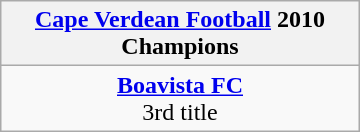<table class="wikitable" style="margin: 0 auto; width: 240px;">
<tr>
<th><a href='#'>Cape Verdean Football</a> 2010<br>Champions</th>
</tr>
<tr>
<td align=center><strong><a href='#'>Boavista FC</a></strong><br>3rd title</td>
</tr>
</table>
